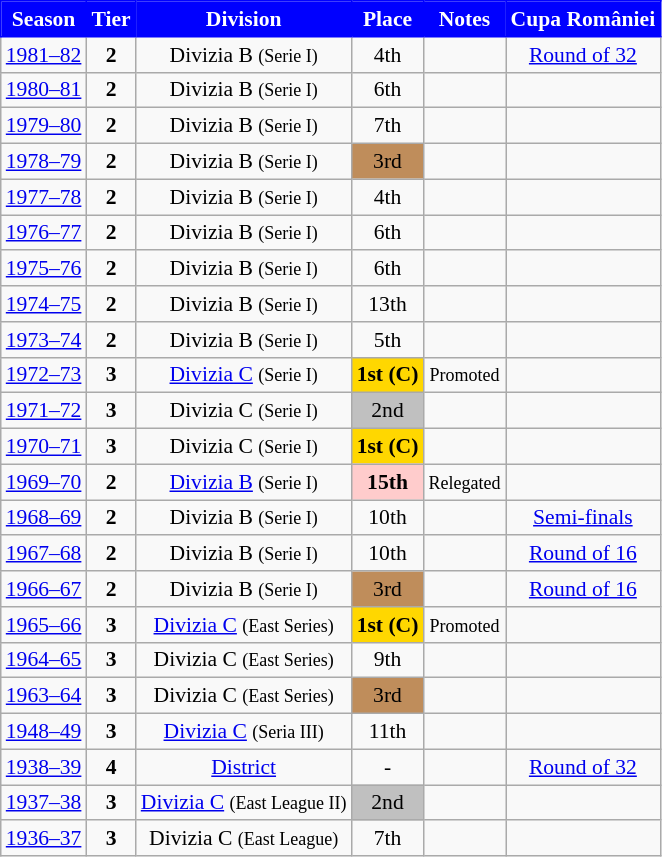<table class="wikitable" style="text-align:center; font-size:90%">
<tr>
<th style="background:#0000ff;color:#FFFFFF;border:1px solid #0000FF">Season</th>
<th style="background:#0000ff;color:#FFFFFF;border:1px solid #0000FF">Tier</th>
<th style="background:#0000ff;color:#FFFFFF;border:1px solid #0000FF">Division</th>
<th style="background:#0000ff;color:#FFFFFF;border:1px solid #0000FF">Place</th>
<th style="background:#0000ff;color:#FFFFFF;border:1px solid #0000FF">Notes</th>
<th style="background:#0000ff;color:#FFFFFF;border:1px solid #0000FF">Cupa României</th>
</tr>
<tr>
<td><a href='#'>1981–82</a></td>
<td><strong>2</strong></td>
<td>Divizia B <small>(Serie I)</small></td>
<td>4th</td>
<td></td>
<td><a href='#'>Round of 32</a></td>
</tr>
<tr>
<td><a href='#'>1980–81</a></td>
<td><strong>2</strong></td>
<td>Divizia B <small>(Serie I)</small></td>
<td>6th</td>
<td></td>
<td></td>
</tr>
<tr>
<td><a href='#'>1979–80</a></td>
<td><strong>2</strong></td>
<td>Divizia B <small>(Serie I)</small></td>
<td>7th</td>
<td></td>
<td></td>
</tr>
<tr>
<td><a href='#'>1978–79</a></td>
<td><strong>2</strong></td>
<td>Divizia B <small>(Serie I)</small></td>
<td align=center bgcolor=#BF8D5B>3rd</td>
<td></td>
<td></td>
</tr>
<tr>
<td><a href='#'>1977–78</a></td>
<td><strong>2</strong></td>
<td>Divizia B <small>(Serie I)</small></td>
<td>4th</td>
<td></td>
<td></td>
</tr>
<tr>
<td><a href='#'>1976–77</a></td>
<td><strong>2</strong></td>
<td>Divizia B <small>(Serie I)</small></td>
<td>6th</td>
<td></td>
<td></td>
</tr>
<tr>
<td><a href='#'>1975–76</a></td>
<td><strong>2</strong></td>
<td>Divizia B <small>(Serie I)</small></td>
<td>6th</td>
<td></td>
<td></td>
</tr>
<tr>
<td><a href='#'>1974–75</a></td>
<td><strong>2</strong></td>
<td>Divizia B <small>(Serie I)</small></td>
<td>13th</td>
<td></td>
<td></td>
</tr>
<tr>
<td><a href='#'>1973–74</a></td>
<td><strong>2</strong></td>
<td>Divizia B <small>(Serie I)</small></td>
<td>5th</td>
<td></td>
<td></td>
</tr>
<tr>
<td><a href='#'>1972–73</a></td>
<td><strong>3</strong></td>
<td><a href='#'>Divizia C</a> <small>(Serie I)</small></td>
<td align=center bgcolor=gold><strong>1st (C)</strong></td>
<td><small>Promoted</small></td>
<td></td>
</tr>
<tr>
<td><a href='#'>1971–72</a></td>
<td><strong>3</strong></td>
<td>Divizia C <small>(Serie I)</small></td>
<td align=center bgcolor=silver>2nd</td>
<td></td>
<td></td>
</tr>
<tr>
<td><a href='#'>1970–71</a></td>
<td><strong>3</strong></td>
<td>Divizia C <small>(Serie I)</small></td>
<td align=center bgcolor=gold><strong>1st (C)</strong></td>
<td></td>
<td></td>
</tr>
<tr>
<td><a href='#'>1969–70</a></td>
<td><strong>2</strong></td>
<td><a href='#'>Divizia B</a> <small>(Serie I)</small></td>
<td align=center bgcolor=FFCCCC><strong>15th</strong></td>
<td><small>Relegated</small></td>
<td></td>
</tr>
<tr>
<td><a href='#'>1968–69</a></td>
<td><strong>2</strong></td>
<td>Divizia B <small>(Serie I)</small></td>
<td>10th</td>
<td></td>
<td><a href='#'>Semi-finals</a></td>
</tr>
<tr>
<td><a href='#'>1967–68</a></td>
<td><strong>2</strong></td>
<td>Divizia B <small>(Serie I)</small></td>
<td>10th</td>
<td></td>
<td><a href='#'>Round of 16</a></td>
</tr>
<tr>
<td><a href='#'>1966–67</a></td>
<td><strong>2</strong></td>
<td>Divizia B <small>(Serie I)</small></td>
<td align=center bgcolor=#BF8D5B>3rd</td>
<td></td>
<td><a href='#'>Round of 16</a></td>
</tr>
<tr>
<td><a href='#'>1965–66</a></td>
<td><strong>3</strong></td>
<td><a href='#'>Divizia C</a> <small>(East Series)</small></td>
<td align=center bgcolor=gold><strong>1st (C)</strong></td>
<td><small>Promoted</small></td>
<td></td>
</tr>
<tr>
<td><a href='#'>1964–65</a></td>
<td><strong>3</strong></td>
<td>Divizia C <small>(East Series)</small></td>
<td>9th</td>
<td></td>
<td></td>
</tr>
<tr>
<td><a href='#'>1963–64</a></td>
<td><strong>3</strong></td>
<td>Divizia C <small>(East Series)</small></td>
<td align=center bgcolor=#BF8D5B>3rd</td>
<td></td>
<td></td>
</tr>
<tr>
<td><a href='#'>1948–49</a></td>
<td><strong>3</strong></td>
<td><a href='#'>Divizia C</a> <small>(Seria III)</small></td>
<td>11th</td>
<td></td>
<td></td>
</tr>
<tr>
<td><a href='#'>1938–39</a></td>
<td><strong>4</strong></td>
<td><a href='#'>District</a></td>
<td>-</td>
<td></td>
<td><a href='#'>Round of 32</a></td>
</tr>
<tr>
<td><a href='#'>1937–38</a></td>
<td><strong>3</strong></td>
<td><a href='#'>Divizia C</a> <small>(East League II)</small></td>
<td align=center bgcolor=silver>2nd</td>
<td></td>
<td></td>
</tr>
<tr>
<td><a href='#'>1936–37</a></td>
<td><strong>3</strong></td>
<td>Divizia C <small>(East League)</small></td>
<td>7th</td>
<td></td>
<td></td>
</tr>
</table>
